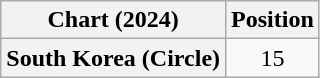<table class="wikitable plainrowheaders" style="text-align:center">
<tr>
<th scope="col">Chart (2024)</th>
<th scope="col">Position</th>
</tr>
<tr>
<th scope="row">South Korea (Circle)</th>
<td>15</td>
</tr>
</table>
